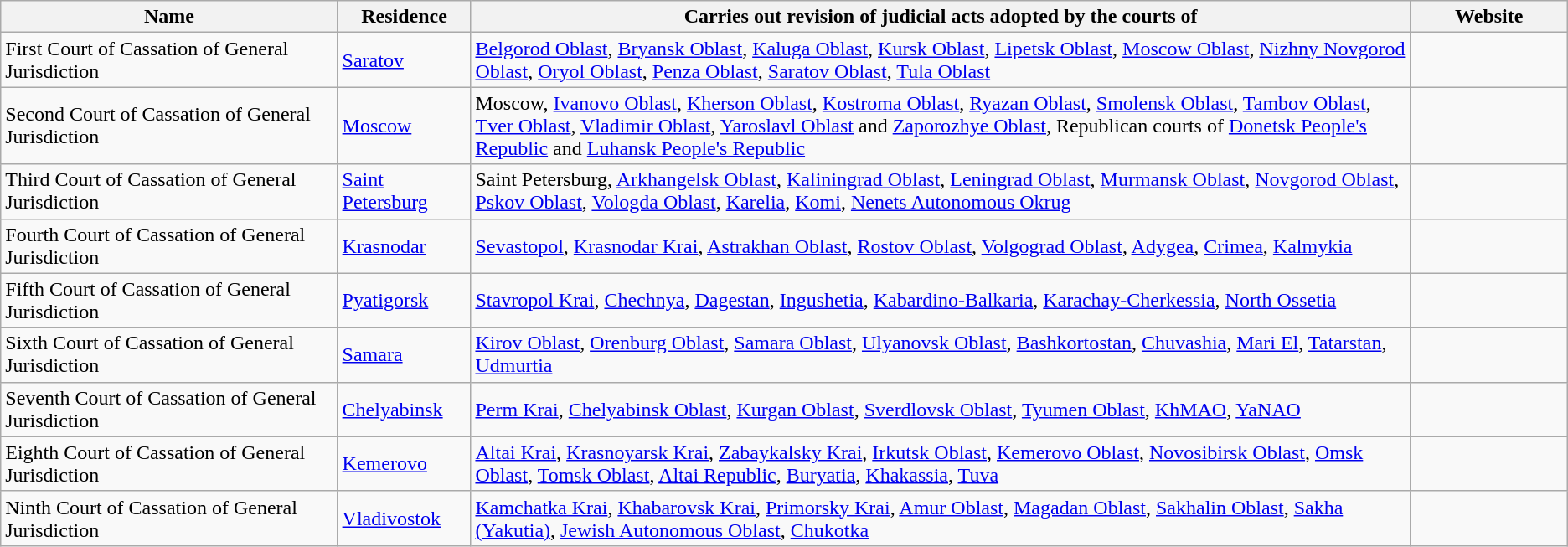<table class="wikitable">
<tr>
<th>Name</th>
<th>Residence</th>
<th style="width:60%">Carries out revision of judicial acts adopted by the courts of</th>
<th style="width:10%">Website</th>
</tr>
<tr>
<td>First Court of Cassation of General Jurisdiction</td>
<td><a href='#'>Saratov</a></td>
<td><a href='#'>Belgorod Oblast</a>, <a href='#'>Bryansk Oblast</a>, <a href='#'>Kaluga Oblast</a>, <a href='#'>Kursk Oblast</a>, <a href='#'>Lipetsk Oblast</a>, <a href='#'>Moscow Oblast</a>, <a href='#'>Nizhny Novgorod Oblast</a>, <a href='#'>Oryol Oblast</a>, <a href='#'>Penza Oblast</a>, <a href='#'>Saratov Oblast</a>, <a href='#'>Tula Oblast</a></td>
<td></td>
</tr>
<tr>
<td>Second Court of Cassation of General Jurisdiction</td>
<td><a href='#'>Moscow</a></td>
<td>Moscow, <a href='#'>Ivanovo Oblast</a>, <a href='#'>Kherson Oblast</a>, <a href='#'>Kostroma Oblast</a>, <a href='#'>Ryazan Oblast</a>, <a href='#'>Smolensk Oblast</a>, <a href='#'>Tambov Oblast</a>, <a href='#'>Tver Oblast</a>, <a href='#'>Vladimir Oblast</a>, <a href='#'>Yaroslavl Oblast</a> and <a href='#'>Zaporozhye Oblast</a>, Republican courts of <a href='#'>Donetsk People's Republic</a> and <a href='#'>Luhansk People's Republic</a></td>
<td></td>
</tr>
<tr>
<td>Third Court of Cassation of General Jurisdiction</td>
<td><a href='#'>Saint Petersburg</a></td>
<td>Saint Petersburg, <a href='#'>Arkhangelsk Oblast</a>, <a href='#'>Kaliningrad Oblast</a>, <a href='#'>Leningrad Oblast</a>, <a href='#'>Murmansk Oblast</a>, <a href='#'>Novgorod Oblast</a>, <a href='#'>Pskov Oblast</a>, <a href='#'>Vologda Oblast</a>, <a href='#'>Karelia</a>, <a href='#'>Komi</a>, <a href='#'>Nenets Autonomous Okrug</a></td>
<td></td>
</tr>
<tr>
<td>Fourth Court of Cassation of General Jurisdiction</td>
<td><a href='#'>Krasnodar</a></td>
<td><a href='#'>Sevastopol</a>, <a href='#'>Krasnodar Krai</a>, <a href='#'>Astrakhan Oblast</a>, <a href='#'>Rostov Oblast</a>, <a href='#'>Volgograd Oblast</a>, <a href='#'>Adygea</a>, <a href='#'>Crimea</a>, <a href='#'>Kalmykia</a></td>
<td></td>
</tr>
<tr>
<td>Fifth Court of Cassation of General Jurisdiction</td>
<td><a href='#'>Pyatigorsk</a></td>
<td><a href='#'>Stavropol Krai</a>, <a href='#'>Chechnya</a>, <a href='#'>Dagestan</a>, <a href='#'>Ingushetia</a>, <a href='#'>Kabardino-Balkaria</a>, <a href='#'>Karachay-Cherkessia</a>, <a href='#'>North Ossetia</a></td>
<td></td>
</tr>
<tr>
<td>Sixth Court of Cassation of General Jurisdiction</td>
<td><a href='#'>Samara</a></td>
<td><a href='#'>Kirov Oblast</a>, <a href='#'>Orenburg Oblast</a>, <a href='#'>Samara Oblast</a>, <a href='#'>Ulyanovsk Oblast</a>, <a href='#'>Bashkortostan</a>, <a href='#'>Chuvashia</a>, <a href='#'>Mari El</a>, <a href='#'>Tatarstan</a>, <a href='#'>Udmurtia</a></td>
<td></td>
</tr>
<tr>
<td>Seventh Court of Cassation of General Jurisdiction</td>
<td><a href='#'>Chelyabinsk</a></td>
<td><a href='#'>Perm Krai</a>, <a href='#'>Chelyabinsk Oblast</a>, <a href='#'>Kurgan Oblast</a>, <a href='#'>Sverdlovsk Oblast</a>, <a href='#'>Tyumen Oblast</a>, <a href='#'>KhMAO</a>, <a href='#'>YaNAO</a></td>
<td></td>
</tr>
<tr>
<td>Eighth Court of Cassation of General Jurisdiction</td>
<td><a href='#'>Kemerovo</a></td>
<td><a href='#'>Altai Krai</a>, <a href='#'>Krasnoyarsk Krai</a>, <a href='#'>Zabaykalsky Krai</a>, <a href='#'>Irkutsk Oblast</a>, <a href='#'>Kemerovo Oblast</a>, <a href='#'>Novosibirsk Oblast</a>, <a href='#'>Omsk Oblast</a>, <a href='#'>Tomsk Oblast</a>, <a href='#'>Altai Republic</a>, <a href='#'>Buryatia</a>, <a href='#'>Khakassia</a>, <a href='#'>Tuva</a></td>
<td></td>
</tr>
<tr>
<td>Ninth Court of Cassation of General Jurisdiction</td>
<td><a href='#'>Vladivostok</a></td>
<td><a href='#'>Kamchatka Krai</a>, <a href='#'>Khabarovsk Krai</a>, <a href='#'>Primorsky Krai</a>, <a href='#'>Amur Oblast</a>, <a href='#'>Magadan Oblast</a>, <a href='#'>Sakhalin Oblast</a>, <a href='#'>Sakha (Yakutia)</a>, <a href='#'>Jewish Autonomous Oblast</a>, <a href='#'>Chukotka</a></td>
<td></td>
</tr>
</table>
